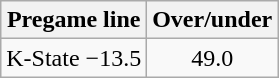<table class="wikitable" style="margin-left: auto; margin-right: auto; border: none; display: inline-table;">
<tr align="center">
<th style=>Pregame line</th>
<th style=>Over/under</th>
</tr>
<tr align="center">
<td>K-State −13.5</td>
<td>49.0</td>
</tr>
</table>
